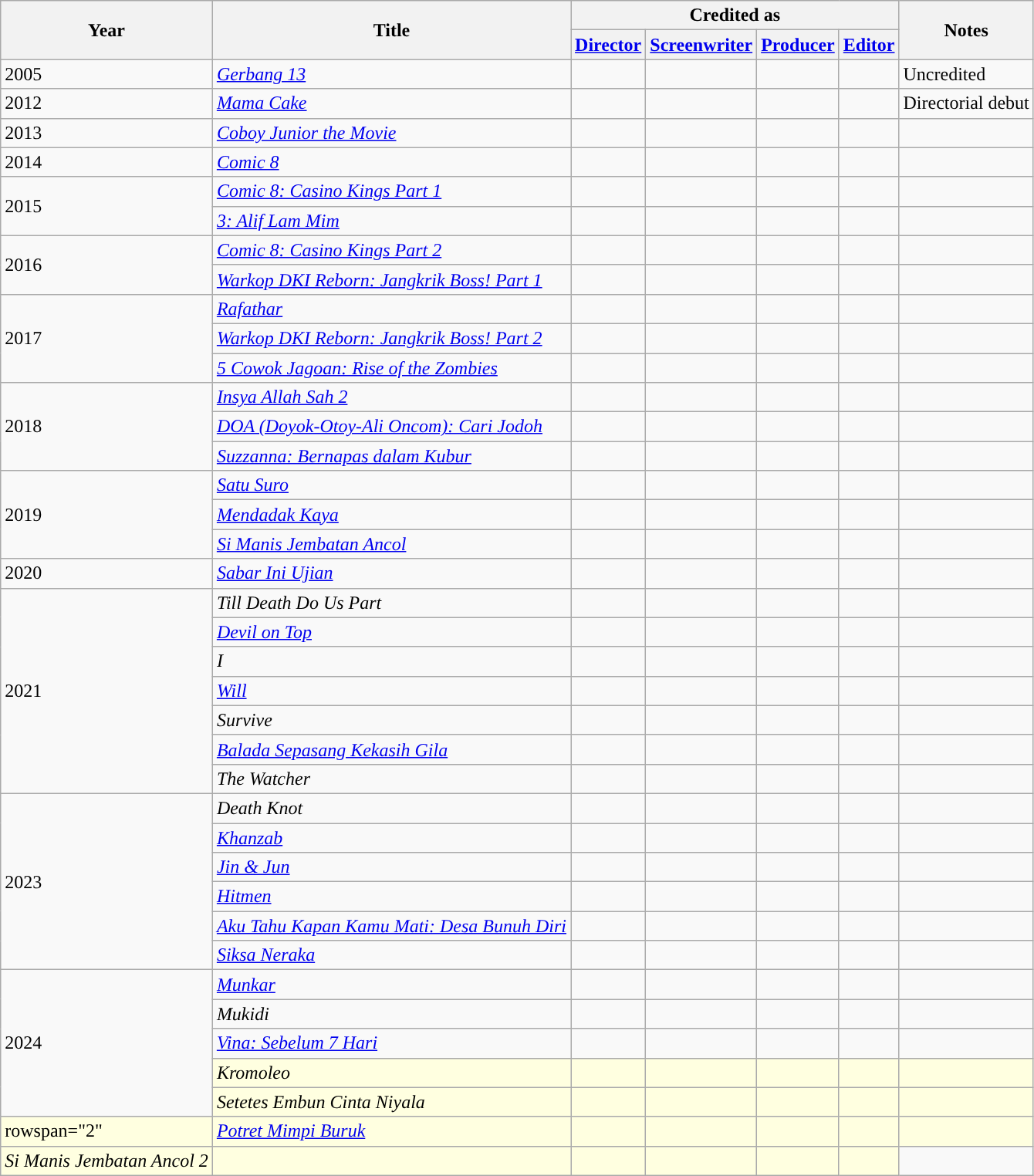<table class="wikitable plainrowheaders sortable">
<tr>
<th rowspan="2" scope="col">Year</th>
<th rowspan="2" scope="col">Title</th>
<th colspan="4">Credited as</th>
<th rowspan="2" scope="col" class="unsortable">Notes</th>
</tr>
<tr>
<th><a href='#'>Director</a></th>
<th><a href='#'>Screenwriter</a></th>
<th><a href='#'>Producer</a></th>
<th><a href='#'>Editor</a></th>
</tr>
<tr>
<td>2005</td>
<td><em><a href='#'>Gerbang 13</a></em></td>
<td></td>
<td></td>
<td></td>
<td></td>
<td>Uncredited</td>
</tr>
<tr>
<td>2012</td>
<td><em><a href='#'>Mama Cake</a></em></td>
<td></td>
<td></td>
<td></td>
<td></td>
<td>Directorial debut</td>
</tr>
<tr>
<td>2013</td>
<td><em><a href='#'>Coboy Junior the Movie</a></em></td>
<td></td>
<td></td>
<td></td>
<td></td>
<td></td>
</tr>
<tr>
<td>2014</td>
<td><em><a href='#'>Comic 8</a></em></td>
<td></td>
<td></td>
<td></td>
<td></td>
<td></td>
</tr>
<tr>
<td rowspan="2">2015</td>
<td><em><a href='#'>Comic 8: Casino Kings Part 1</a></em></td>
<td></td>
<td></td>
<td></td>
<td></td>
<td></td>
</tr>
<tr>
<td><em><a href='#'>3: Alif Lam Mim</a></em></td>
<td></td>
<td></td>
<td></td>
<td></td>
<td></td>
</tr>
<tr>
<td rowspan="2">2016</td>
<td><em><a href='#'>Comic 8: Casino Kings Part 2</a></em></td>
<td></td>
<td></td>
<td></td>
<td></td>
<td></td>
</tr>
<tr>
<td><em><a href='#'>Warkop DKI Reborn: Jangkrik Boss! Part 1</a></em></td>
<td></td>
<td></td>
<td></td>
<td></td>
<td></td>
</tr>
<tr>
<td rowspan="3">2017</td>
<td><em><a href='#'>Rafathar</a></em></td>
<td></td>
<td></td>
<td></td>
<td></td>
<td></td>
</tr>
<tr>
<td><em><a href='#'>Warkop DKI Reborn: Jangkrik Boss! Part 2</a></em></td>
<td></td>
<td></td>
<td></td>
<td></td>
<td></td>
</tr>
<tr>
<td><em><a href='#'>5 Cowok Jagoan: Rise of the Zombies</a></em></td>
<td></td>
<td></td>
<td></td>
<td></td>
<td></td>
</tr>
<tr>
<td rowspan="3">2018</td>
<td><em><a href='#'>Insya Allah Sah 2</a></em></td>
<td></td>
<td></td>
<td></td>
<td></td>
<td></td>
</tr>
<tr>
<td><em><a href='#'>DOA (Doyok-Otoy-Ali Oncom): Cari Jodoh</a></em></td>
<td></td>
<td></td>
<td></td>
<td></td>
<td></td>
</tr>
<tr>
<td><em><a href='#'>Suzzanna: Bernapas dalam Kubur</a></em></td>
<td></td>
<td></td>
<td></td>
<td></td>
<td></td>
</tr>
<tr>
<td rowspan="3">2019</td>
<td><em><a href='#'>Satu Suro</a></em></td>
<td></td>
<td></td>
<td></td>
<td></td>
<td></td>
</tr>
<tr>
<td><em><a href='#'>Mendadak Kaya</a></em></td>
<td></td>
<td></td>
<td></td>
<td></td>
<td></td>
</tr>
<tr>
<td><em><a href='#'>Si Manis Jembatan Ancol</a></em></td>
<td></td>
<td></td>
<td></td>
<td></td>
<td></td>
</tr>
<tr>
<td>2020</td>
<td><em><a href='#'>Sabar Ini Ujian</a></em></td>
<td></td>
<td></td>
<td></td>
<td></td>
<td></td>
</tr>
<tr>
<td rowspan="7">2021</td>
<td><em>Till Death Do Us Part</em></td>
<td></td>
<td></td>
<td></td>
<td></td>
<td></td>
</tr>
<tr>
<td><em><a href='#'>Devil on Top</a></em></td>
<td></td>
<td></td>
<td></td>
<td></td>
<td></td>
</tr>
<tr>
<td><em>I</em></td>
<td></td>
<td></td>
<td></td>
<td></td>
<td></td>
</tr>
<tr>
<td><em><a href='#'>Will</a></em></td>
<td></td>
<td></td>
<td></td>
<td></td>
<td></td>
</tr>
<tr>
<td><em>Survive</em></td>
<td></td>
<td></td>
<td></td>
<td></td>
<td></td>
</tr>
<tr>
<td><em><a href='#'>Balada Sepasang Kekasih Gila</a></em></td>
<td></td>
<td></td>
<td></td>
<td></td>
<td></td>
</tr>
<tr>
<td><em>The Watcher</em></td>
<td></td>
<td></td>
<td></td>
<td></td>
<td></td>
</tr>
<tr>
<td rowspan="6">2023</td>
<td><em>Death Knot</em></td>
<td></td>
<td></td>
<td></td>
<td></td>
<td></td>
</tr>
<tr>
<td><em><a href='#'>Khanzab</a></em></td>
<td></td>
<td></td>
<td></td>
<td></td>
<td></td>
</tr>
<tr>
<td><em><a href='#'>Jin & Jun</a></em></td>
<td></td>
<td></td>
<td></td>
<td></td>
<td></td>
</tr>
<tr>
<td><em><a href='#'>Hitmen</a></em></td>
<td></td>
<td></td>
<td></td>
<td></td>
<td></td>
</tr>
<tr>
<td><em><a href='#'>Aku Tahu Kapan Kamu Mati: Desa Bunuh Diri</a></em></td>
<td></td>
<td></td>
<td></td>
<td></td>
<td></td>
</tr>
<tr>
<td><em><a href='#'>Siksa Neraka</a></em></td>
<td></td>
<td></td>
<td></td>
<td></td>
<td></td>
</tr>
<tr>
<td rowspan="5">2024</td>
<td><em><a href='#'>Munkar</a></em></td>
<td></td>
<td></td>
<td></td>
<td></td>
<td></td>
</tr>
<tr>
<td><em>Mukidi</em></td>
<td></td>
<td></td>
<td></td>
<td></td>
<td></td>
</tr>
<tr>
<td><em><a href='#'>Vina: Sebelum 7 Hari</a></em></td>
<td></td>
<td></td>
<td></td>
<td></td>
<td></td>
</tr>
<tr style="background-color:#FFFFE0; color:black;">
<td><em>Kromoleo</em></td>
<td></td>
<td></td>
<td></td>
<td></td>
<td></td>
</tr>
<tr style="background-color:#FFFFE0; color:black;">
<td><em>Setetes Embun Cinta Niyala</em></td>
<td></td>
<td></td>
<td></td>
<td></td>
<td></td>
</tr>
<tr style="background-color:#FFFFE0; color:black;">
<td>rowspan="2" </td>
<td><em><a href='#'>Potret Mimpi Buruk</a></em></td>
<td></td>
<td></td>
<td></td>
<td></td>
<td></td>
</tr>
<tr style="background-color:#FFFFE0; color:black;">
<td><em>Si Manis Jembatan Ancol 2</em></td>
<td></td>
<td></td>
<td></td>
<td></td>
<td></td>
</tr>
</table>
